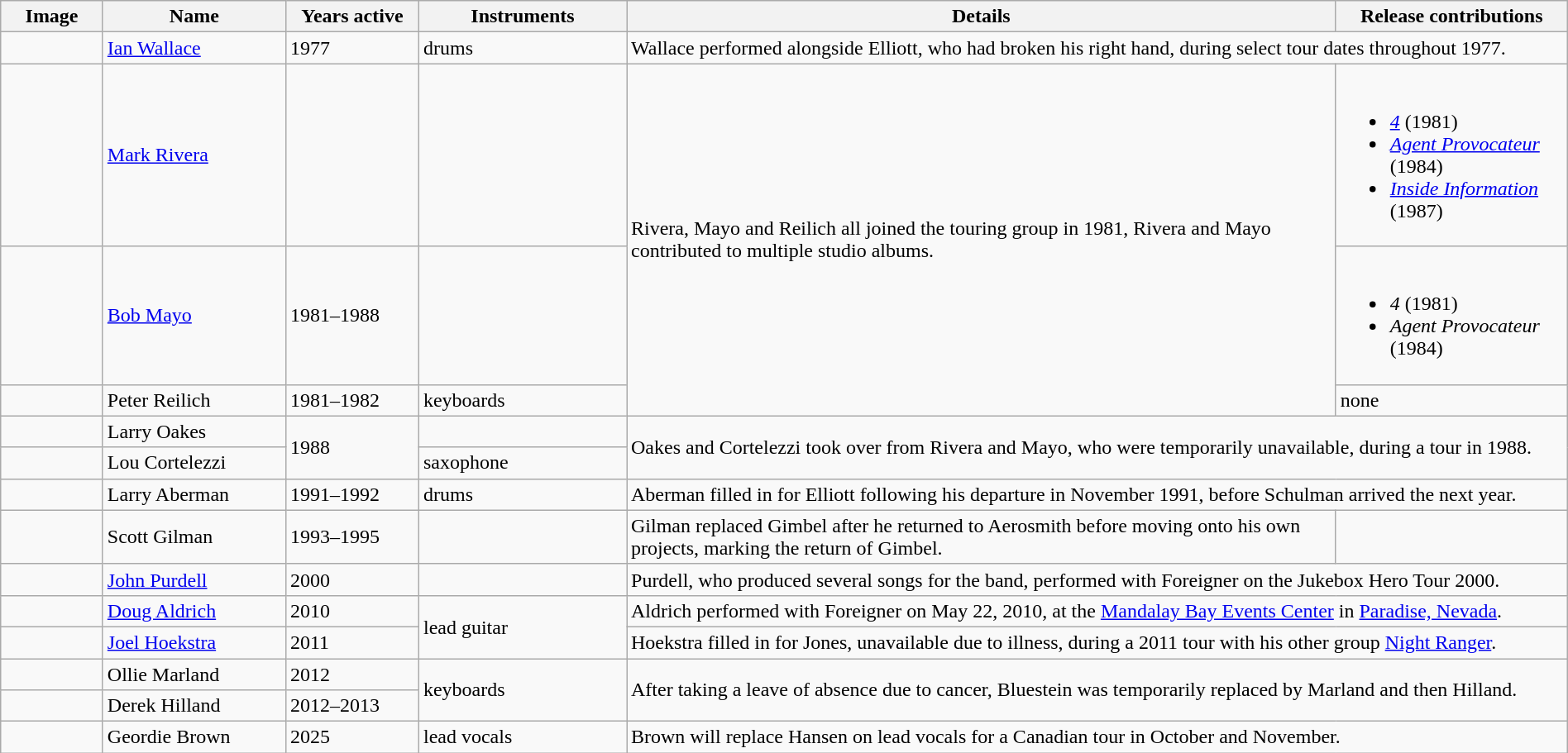<table class="wikitable" border="1" width=100%>
<tr>
<th width="75">Image</th>
<th width="140">Name</th>
<th width="100">Years active</th>
<th width="160">Instruments</th>
<th>Details</th>
<th>Release contributions</th>
</tr>
<tr>
<td></td>
<td><a href='#'>Ian Wallace</a></td>
<td>1977 </td>
<td>drums</td>
<td colspan="2">Wallace performed alongside Elliott, who had broken his right hand, during select tour dates throughout 1977.</td>
</tr>
<tr>
<td></td>
<td><a href='#'>Mark Rivera</a></td>
<td></td>
<td></td>
<td rowspan="3">Rivera, Mayo and Reilich all joined the touring group in 1981, Rivera and Mayo contributed to multiple studio albums.</td>
<td><br><ul><li><em><a href='#'>4</a></em> (1981)</li><li><em><a href='#'>Agent Provocateur</a></em> (1984)</li><li><em><a href='#'>Inside Information</a></em> (1987)</li></ul></td>
</tr>
<tr>
<td></td>
<td><a href='#'>Bob Mayo</a></td>
<td>1981–1988<br></td>
<td></td>
<td><br><ul><li><em>4</em> (1981)</li><li><em>Agent Provocateur</em> (1984)</li></ul></td>
</tr>
<tr>
<td></td>
<td>Peter Reilich</td>
<td>1981–1982</td>
<td>keyboards</td>
<td>none</td>
</tr>
<tr>
<td></td>
<td>Larry Oakes</td>
<td rowspan="2">1988</td>
<td></td>
<td colspan="2" rowspan="2">Oakes and Cortelezzi took over from Rivera and Mayo, who were temporarily unavailable, during a tour in 1988.</td>
</tr>
<tr>
<td></td>
<td>Lou Cortelezzi</td>
<td>saxophone</td>
</tr>
<tr>
<td></td>
<td>Larry Aberman</td>
<td>1991–1992</td>
<td>drums</td>
<td colspan="2">Aberman filled in for Elliott following his departure in November 1991, before Schulman arrived the next year.</td>
</tr>
<tr>
<td></td>
<td>Scott Gilman</td>
<td>1993–1995</td>
<td></td>
<td>Gilman replaced Gimbel after he returned to Aerosmith before moving onto his own projects, marking the return of Gimbel.</td>
<td></td>
</tr>
<tr>
<td></td>
<td><a href='#'>John Purdell</a></td>
<td>2000 </td>
<td></td>
<td colspan="2">Purdell, who produced several songs for the band, performed with Foreigner on the Jukebox Hero Tour 2000.</td>
</tr>
<tr>
<td></td>
<td><a href='#'>Doug Aldrich</a></td>
<td>2010</td>
<td rowspan="2">lead guitar</td>
<td colspan="2">Aldrich performed with Foreigner on May 22, 2010, at the <a href='#'>Mandalay Bay Events Center</a> in <a href='#'>Paradise, Nevada</a>.</td>
</tr>
<tr>
<td></td>
<td><a href='#'>Joel Hoekstra</a></td>
<td>2011</td>
<td colspan="2">Hoekstra filled in for Jones, unavailable due to illness, during a 2011 tour with his other group <a href='#'>Night Ranger</a>.</td>
</tr>
<tr>
<td></td>
<td>Ollie Marland</td>
<td>2012</td>
<td rowspan="2">keyboards</td>
<td colspan="2" rowspan="2">After taking a leave of absence due to cancer, Bluestein was temporarily replaced by Marland and then Hilland.</td>
</tr>
<tr>
<td></td>
<td>Derek Hilland</td>
<td>2012–2013</td>
</tr>
<tr>
<td></td>
<td>Geordie Brown</td>
<td>2025</td>
<td>lead vocals</td>
<td colspan="2">Brown will replace Hansen on lead vocals for a Canadian tour in October and November.</td>
</tr>
</table>
